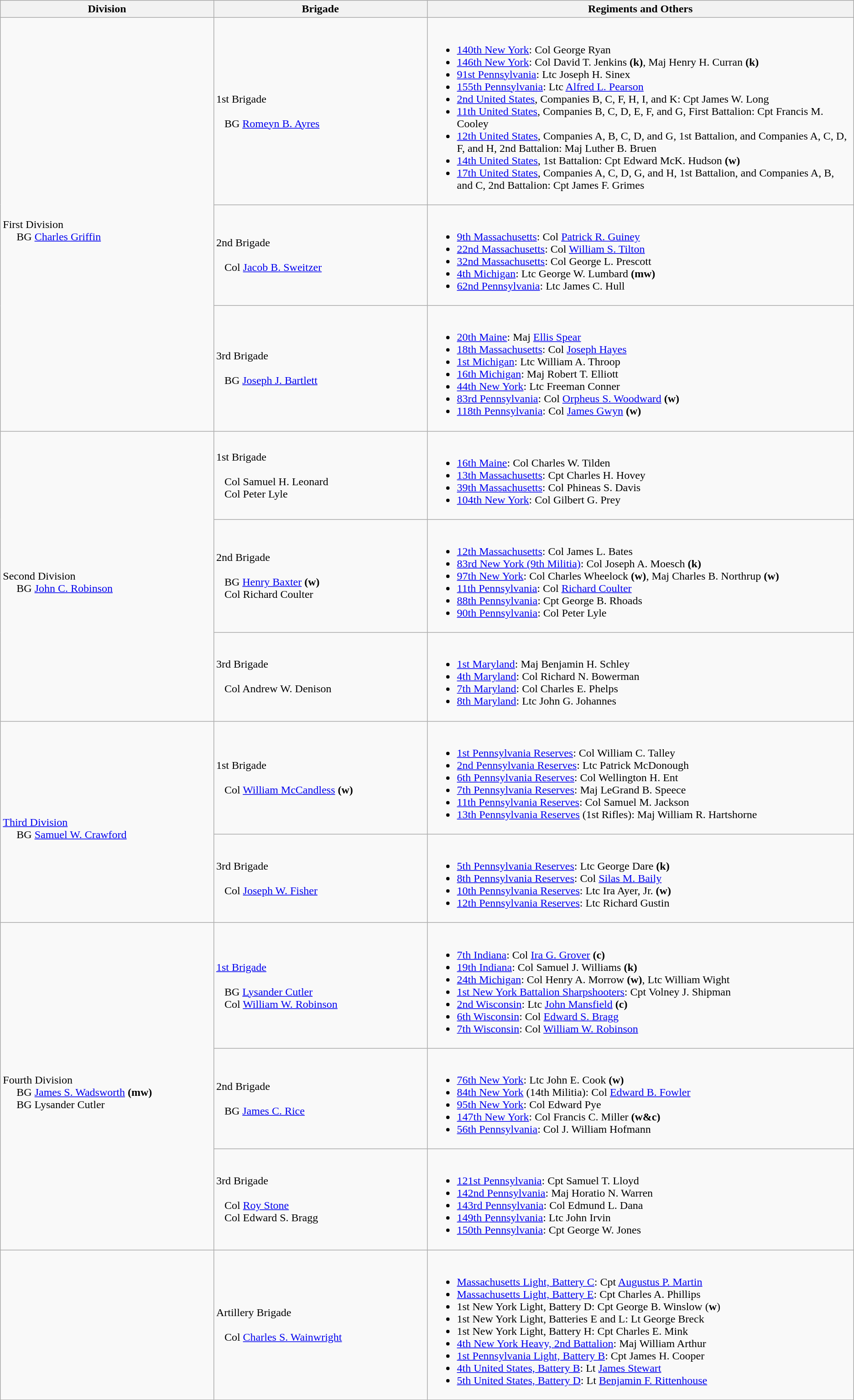<table class="wikitable">
<tr>
<th width=25%>Division</th>
<th width=25%>Brigade</th>
<th>Regiments and Others</th>
</tr>
<tr>
<td rowspan=3><br>First Division
<br>    
BG <a href='#'>Charles Griffin</a></td>
<td>1st Brigade<br><br>  
BG <a href='#'>Romeyn B. Ayres</a></td>
<td><br><ul><li><a href='#'>140th New York</a>: Col George Ryan</li><li><a href='#'>146th New York</a>: Col David T. Jenkins <strong>(k)</strong>, Maj Henry H. Curran <strong>(k)</strong></li><li><a href='#'>91st Pennsylvania</a>: Ltc Joseph H. Sinex</li><li><a href='#'>155th Pennsylvania</a>: Ltc <a href='#'>Alfred L. Pearson</a></li><li><a href='#'>2nd United States</a>, Companies B, C, F, H, I, and K: Cpt James W. Long</li><li><a href='#'>11th United States</a>, Companies B, C, D, E, F, and G, First Battalion: Cpt Francis M. Cooley</li><li><a href='#'>12th United States</a>, Companies A, B, C, D, and G, 1st Battalion, and Companies A, C, D, F, and H, 2nd Battalion: Maj Luther B. Bruen</li><li><a href='#'>14th United States</a>, 1st Battalion: Cpt Edward McK. Hudson <strong>(w)</strong></li><li><a href='#'>17th United States</a>, Companies A, C, D, G, and H, 1st Battalion, and  Companies A, B, and C, 2nd Battalion: Cpt James F. Grimes</li></ul></td>
</tr>
<tr>
<td>2nd Brigade<br><br>  
Col <a href='#'>Jacob B. Sweitzer</a></td>
<td><br><ul><li><a href='#'>9th Massachusetts</a>: Col <a href='#'>Patrick R. Guiney</a></li><li><a href='#'>22nd Massachusetts</a>: Col <a href='#'>William S. Tilton</a></li><li><a href='#'>32nd Massachusetts</a>: Col George L. Prescott</li><li><a href='#'>4th Michigan</a>: Ltc George W. Lumbard <strong>(mw)</strong></li><li><a href='#'>62nd Pennsylvania</a>: Ltc James C. Hull</li></ul></td>
</tr>
<tr>
<td>3rd Brigade<br><br>  
BG <a href='#'>Joseph J. Bartlett</a></td>
<td><br><ul><li><a href='#'>20th Maine</a>: Maj <a href='#'>Ellis Spear</a></li><li><a href='#'>18th Massachusetts</a>: Col <a href='#'>Joseph Hayes</a></li><li><a href='#'>1st Michigan</a>: Ltc William A. Throop</li><li><a href='#'>16th Michigan</a>: Maj Robert T. Elliott</li><li><a href='#'>44th New York</a>: Ltc Freeman Conner</li><li><a href='#'>83rd Pennsylvania</a>: Col <a href='#'>Orpheus S. Woodward</a> <strong>(w)</strong></li><li><a href='#'>118th Pennsylvania</a>: Col <a href='#'>James Gwyn</a> <strong>(w)</strong></li></ul></td>
</tr>
<tr>
<td rowspan=3><br>Second Division
<br>    
BG <a href='#'>John C. Robinson</a></td>
<td>1st Brigade<br><br>  
Col Samuel H. Leonard
<br>  
Col Peter Lyle</td>
<td><br><ul><li><a href='#'>16th Maine</a>: Col Charles W. Tilden</li><li><a href='#'>13th Massachusetts</a>: Cpt Charles H. Hovey</li><li><a href='#'>39th Massachusetts</a>: Col Phineas S. Davis</li><li><a href='#'>104th New York</a>: Col Gilbert G. Prey</li></ul></td>
</tr>
<tr>
<td>2nd Brigade<br><br>  
BG <a href='#'>Henry Baxter</a> <strong>(w)</strong>
<br>  
Col Richard Coulter</td>
<td><br><ul><li><a href='#'>12th Massachusetts</a>: Col James L. Bates</li><li><a href='#'>83rd New York (9th Militia)</a>: Col Joseph A. Moesch <strong>(k)</strong></li><li><a href='#'>97th New York</a>: Col Charles Wheelock <strong>(w)</strong>, Maj Charles B. Northrup <strong>(w)</strong></li><li><a href='#'>11th Pennsylvania</a>: Col <a href='#'>Richard Coulter</a></li><li><a href='#'>88th Pennsylvania</a>: Cpt George B. Rhoads</li><li><a href='#'>90th Pennsylvania</a>: Col Peter Lyle</li></ul></td>
</tr>
<tr>
<td>3rd Brigade<br><br>  
Col Andrew W. Denison</td>
<td><br><ul><li><a href='#'>1st Maryland</a>: Maj Benjamin H. Schley</li><li><a href='#'>4th Maryland</a>: Col Richard N. Bowerman</li><li><a href='#'>7th Maryland</a>: Col Charles E. Phelps</li><li><a href='#'>8th Maryland</a>: Ltc John G. Johannes</li></ul></td>
</tr>
<tr>
<td rowspan=2><br><a href='#'>Third Division</a>
<br>    
BG <a href='#'>Samuel W. Crawford</a></td>
<td>1st Brigade<br><br>  
Col <a href='#'>William McCandless</a> <strong>(w)</strong></td>
<td><br><ul><li><a href='#'>1st Pennsylvania Reserves</a>: Col William C. Talley</li><li><a href='#'>2nd Pennsylvania Reserves</a>: Ltc Patrick McDonough</li><li><a href='#'>6th Pennsylvania Reserves</a>: Col Wellington H. Ent</li><li><a href='#'>7th Pennsylvania Reserves</a>: Maj LeGrand B. Speece</li><li><a href='#'>11th Pennsylvania Reserves</a>: Col Samuel M. Jackson</li><li><a href='#'>13th Pennsylvania Reserves</a> (1st Rifles): Maj William R. Hartshorne</li></ul></td>
</tr>
<tr>
<td>3rd Brigade<br><br>  
Col <a href='#'>Joseph W. Fisher</a></td>
<td><br><ul><li><a href='#'>5th Pennsylvania Reserves</a>: Ltc George Dare <strong>(k)</strong></li><li><a href='#'>8th Pennsylvania Reserves</a>: Col <a href='#'>Silas M. Baily</a></li><li><a href='#'>10th Pennsylvania Reserves</a>: Ltc Ira Ayer, Jr. <strong>(w)</strong></li><li><a href='#'>12th Pennsylvania Reserves</a>: Ltc Richard Gustin</li></ul></td>
</tr>
<tr>
<td rowspan=3><br>Fourth Division
<br>    
BG <a href='#'>James S. Wadsworth</a> <strong>(mw)</strong>
<br>    
BG Lysander Cutler</td>
<td><a href='#'>1st Brigade</a><br><br>  
BG <a href='#'>Lysander Cutler</a>
<br>  
Col <a href='#'>William W. Robinson</a></td>
<td><br><ul><li><a href='#'>7th Indiana</a>: Col <a href='#'>Ira G. Grover</a> <strong>(c)</strong></li><li><a href='#'>19th Indiana</a>: Col Samuel J. Williams <strong>(k)</strong></li><li><a href='#'>24th Michigan</a>: Col Henry A. Morrow <strong>(w)</strong>, Ltc William Wight</li><li><a href='#'>1st New York Battalion Sharpshooters</a>: Cpt Volney J. Shipman</li><li><a href='#'>2nd Wisconsin</a>: Ltc <a href='#'>John Mansfield</a> <strong>(c)</strong></li><li><a href='#'>6th Wisconsin</a>: Col <a href='#'>Edward S. Bragg</a></li><li><a href='#'>7th Wisconsin</a>: Col <a href='#'>William W. Robinson</a></li></ul></td>
</tr>
<tr>
<td>2nd Brigade<br><br>  
BG <a href='#'>James C. Rice</a></td>
<td><br><ul><li><a href='#'>76th New York</a>: Ltc John E. Cook <strong>(w)</strong></li><li><a href='#'>84th New York</a> (14th Militia): Col <a href='#'>Edward B. Fowler</a></li><li><a href='#'>95th New York</a>: Col Edward Pye</li><li><a href='#'>147th New York</a>:  Col Francis C. Miller <strong>(w&c)</strong></li><li><a href='#'>56th Pennsylvania</a>: Col J. William Hofmann</li></ul></td>
</tr>
<tr>
<td>3rd Brigade<br><br>  
Col <a href='#'>Roy Stone</a>
<br>  
Col Edward S. Bragg</td>
<td><br><ul><li><a href='#'>121st Pennsylvania</a>: Cpt Samuel T. Lloyd</li><li><a href='#'>142nd Pennsylvania</a>: Maj Horatio N. Warren</li><li><a href='#'>143rd Pennsylvania</a>: Col Edmund L. Dana</li><li><a href='#'>149th Pennsylvania</a>: Ltc John Irvin</li><li><a href='#'>150th Pennsylvania</a>: Cpt George W. Jones</li></ul></td>
</tr>
<tr>
<td></td>
<td>Artillery Brigade<br><br>  
Col <a href='#'>Charles S. Wainwright</a></td>
<td><br><ul><li><a href='#'>Massachusetts Light, Battery C</a>: Cpt <a href='#'>Augustus P. Martin</a></li><li><a href='#'>Massachusetts Light, Battery E</a>: Cpt Charles A. Phillips</li><li>1st New York Light, Battery D: Cpt George B. Winslow (<strong>w</strong>)</li><li>1st New York Light, Batteries E and L: Lt George Breck</li><li>1st New York Light, Battery H: Cpt Charles E. Mink</li><li><a href='#'>4th New York Heavy, 2nd Battalion</a>: Maj William Arthur</li><li><a href='#'>1st Pennsylvania Light, Battery B</a>: Cpt James H. Cooper</li><li><a href='#'>4th United States, Battery B</a>: Lt <a href='#'>James Stewart</a></li><li><a href='#'>5th United States, Battery D</a>: Lt <a href='#'>Benjamin F. Rittenhouse</a></li></ul></td>
</tr>
</table>
